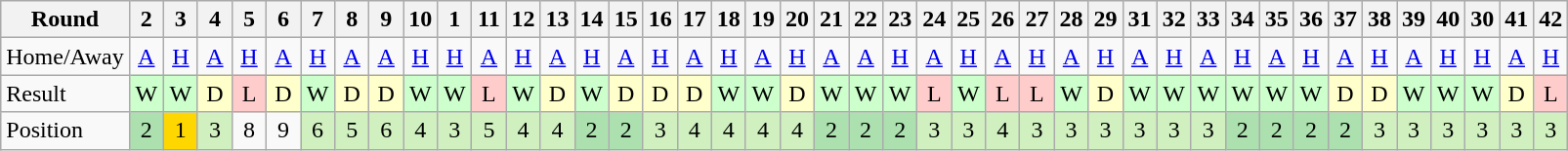<table class=wikitable style="text-align:center;font-size: 100%">
<tr>
<th>Round</th>
<th width="16">2</th>
<th width="16">3</th>
<th width="16">4</th>
<th width="16">5</th>
<th width="16">6</th>
<th width="16">7</th>
<th width="16">8</th>
<th width="16">9</th>
<th width="16">10</th>
<th width="16">1</th>
<th width="16">11</th>
<th width="16">12</th>
<th width="16">13</th>
<th width="16">14</th>
<th width="16">15</th>
<th width="16">16</th>
<th width="16">17</th>
<th width="16">18</th>
<th width="16">19</th>
<th width="16">20</th>
<th width="16">21</th>
<th width="16">22</th>
<th width="16">23</th>
<th width="16">24</th>
<th width="16">25</th>
<th width="16">26</th>
<th width="16">27</th>
<th width="16">28</th>
<th width="16">29</th>
<th width="16">31</th>
<th width="16">32</th>
<th width="16">33</th>
<th width="16">34</th>
<th width="16">35</th>
<th width="16">36</th>
<th width="16">37</th>
<th width="16">38</th>
<th width="16">39</th>
<th width="16">40</th>
<th width="16">30</th>
<th width="16">41</th>
<th width="16">42</th>
</tr>
<tr>
<td style="text-align:left;">Home/Away</td>
<td><a href='#'>A</a></td>
<td><a href='#'>H</a></td>
<td><a href='#'>A</a></td>
<td><a href='#'>H</a></td>
<td><a href='#'>A</a></td>
<td><a href='#'>H</a></td>
<td><a href='#'>A</a></td>
<td><a href='#'>A</a></td>
<td><a href='#'>H</a></td>
<td><a href='#'>H</a></td>
<td><a href='#'>A</a></td>
<td><a href='#'>H</a></td>
<td><a href='#'>A</a></td>
<td><a href='#'>H</a></td>
<td><a href='#'>A</a></td>
<td><a href='#'>H</a></td>
<td><a href='#'>A</a></td>
<td><a href='#'>H</a></td>
<td><a href='#'>A</a></td>
<td><a href='#'>H</a></td>
<td><a href='#'>A</a></td>
<td><a href='#'>A</a></td>
<td><a href='#'>H</a></td>
<td><a href='#'>A</a></td>
<td><a href='#'>H</a></td>
<td><a href='#'>A</a></td>
<td><a href='#'>H</a></td>
<td><a href='#'>A</a></td>
<td><a href='#'>H</a></td>
<td><a href='#'>A</a></td>
<td><a href='#'>H</a></td>
<td><a href='#'>A</a></td>
<td><a href='#'>H</a></td>
<td><a href='#'>A</a></td>
<td><a href='#'>H</a></td>
<td><a href='#'>A</a></td>
<td><a href='#'>H</a></td>
<td><a href='#'>A</a></td>
<td><a href='#'>H</a></td>
<td><a href='#'>H</a></td>
<td><a href='#'>A</a></td>
<td><a href='#'>H</a></td>
</tr>
<tr>
<td style="text-align:left;">Result</td>
<td style="background:#ccffcc">W</td>
<td style="background:#ccffcc">W</td>
<td style="background:#ffffcc">D</td>
<td style="background:#ffcccc">L</td>
<td style="background:#ffffcc">D</td>
<td style="background:#ccffcc">W</td>
<td style="background:#ffffcc">D</td>
<td style="background:#ffffcc">D</td>
<td style="background:#ccffcc">W</td>
<td style="background:#ccffcc">W</td>
<td style="background:#ffcccc">L</td>
<td style="background:#ccffcc">W</td>
<td style="background:#ffffcc">D</td>
<td style="background:#ccffcc">W</td>
<td style="background:#ffffcc">D</td>
<td style="background:#ffffcc">D</td>
<td style="background:#ffffcc">D</td>
<td style="background:#ccffcc">W</td>
<td style="background:#ccffcc">W</td>
<td style="background:#ffffcc">D</td>
<td style="background:#ccffcc">W</td>
<td style="background:#ccffcc">W</td>
<td style="background:#ccffcc">W</td>
<td style="background:#ffcccc">L</td>
<td style="background:#ccffcc">W</td>
<td style="background:#ffcccc">L</td>
<td style="background:#ffcccc">L</td>
<td style="background:#ccffcc">W</td>
<td style="background:#ffffcc">D</td>
<td style="background:#ccffcc">W</td>
<td style="background:#ccffcc">W</td>
<td style="background:#ccffcc">W</td>
<td style="background:#ccffcc">W</td>
<td style="background:#ccffcc">W</td>
<td style="background:#ccffcc">W</td>
<td style="background:#ffffcc">D</td>
<td style="background:#ffffcc">D</td>
<td style="background:#ccffcc">W</td>
<td style="background:#ccffcc">W</td>
<td style="background:#ccffcc">W</td>
<td style="background:#ffffcc">D</td>
<td style="background:#ffcccc">L</td>
</tr>
<tr>
<td style="text-align:left;">Position</td>
<td style="background:#ACE1AF">2</td>
<td style="background:#FFD700">1</td>
<td style="background:#D0F0C0">3</td>
<td>8</td>
<td>9</td>
<td style="background:#D0F0C0">6</td>
<td style="background:#D0F0C0">5</td>
<td style="background:#D0F0C0">6</td>
<td style="background:#D0F0C0">4</td>
<td style="background:#D0F0C0">3</td>
<td style="background:#D0F0C0">5</td>
<td style="background:#D0F0C0">4</td>
<td style="background:#D0F0C0">4</td>
<td style="background:#ACE1AF">2</td>
<td style="background:#ACE1AF">2</td>
<td style="background:#D0F0C0">3</td>
<td style="background:#D0F0C0">4</td>
<td style="background:#D0F0C0">4</td>
<td style="background:#D0F0C0">4</td>
<td style="background:#D0F0C0">4</td>
<td style="background:#ACE1AF">2</td>
<td style="background:#ACE1AF">2</td>
<td style="background:#ACE1AF">2</td>
<td style="background:#D0F0C0">3</td>
<td style="background:#D0F0C0">3</td>
<td style="background:#D0F0C0">4</td>
<td style="background:#D0F0C0">3</td>
<td style="background:#D0F0C0">3</td>
<td style="background:#D0F0C0">3</td>
<td style="background:#D0F0C0">3</td>
<td style="background:#D0F0C0">3</td>
<td style="background:#D0F0C0">3</td>
<td style="background:#ACE1AF">2</td>
<td style="background:#ACE1AF">2</td>
<td style="background:#ACE1AF">2</td>
<td style="background:#ACE1AF">2</td>
<td style="background:#D0F0C0">3</td>
<td style="background:#D0F0C0">3</td>
<td style="background:#D0F0C0">3</td>
<td style="background:#D0F0C0">3</td>
<td style="background:#D0F0C0">3</td>
<td style="background:#D0F0C0">3</td>
</tr>
</table>
